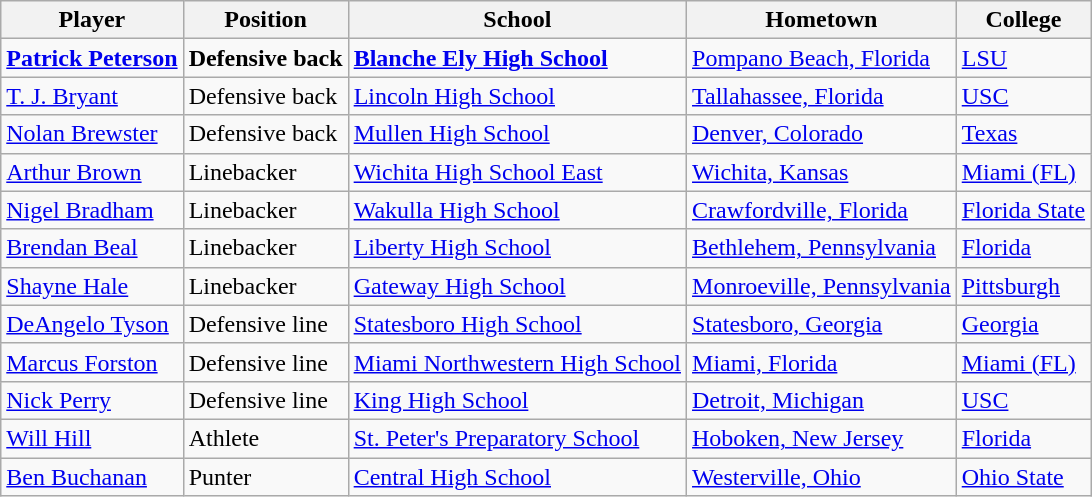<table class="wikitable">
<tr>
<th>Player</th>
<th>Position</th>
<th>School</th>
<th>Hometown</th>
<th>College</th>
</tr>
<tr>
<td><strong><a href='#'>Patrick Peterson</a></strong></td>
<td><strong>Defensive back</strong></td>
<td><strong><a href='#'>Blanche Ely High School</a></strong></td>
<td><a href='#'>Pompano Beach, Florida</a></td>
<td><a href='#'>LSU</a></td>
</tr>
<tr>
<td><a href='#'>T. J. Bryant</a></td>
<td>Defensive back</td>
<td><a href='#'>Lincoln High School</a></td>
<td><a href='#'>Tallahassee, Florida</a></td>
<td><a href='#'>USC</a></td>
</tr>
<tr>
<td><a href='#'>Nolan Brewster</a></td>
<td>Defensive back</td>
<td><a href='#'>Mullen High School</a></td>
<td><a href='#'>Denver, Colorado</a></td>
<td><a href='#'>Texas</a></td>
</tr>
<tr>
<td><a href='#'>Arthur Brown</a></td>
<td>Linebacker</td>
<td><a href='#'>Wichita High School East</a></td>
<td><a href='#'>Wichita, Kansas</a></td>
<td><a href='#'>Miami (FL)</a></td>
</tr>
<tr>
<td><a href='#'>Nigel Bradham</a></td>
<td>Linebacker</td>
<td><a href='#'>Wakulla High School</a></td>
<td><a href='#'>Crawfordville, Florida</a></td>
<td><a href='#'>Florida State</a></td>
</tr>
<tr>
<td><a href='#'>Brendan Beal</a></td>
<td>Linebacker</td>
<td><a href='#'>Liberty High School</a></td>
<td><a href='#'>Bethlehem, Pennsylvania</a></td>
<td><a href='#'>Florida</a></td>
</tr>
<tr>
<td><a href='#'>Shayne Hale</a></td>
<td>Linebacker</td>
<td><a href='#'>Gateway High School</a></td>
<td><a href='#'>Monroeville, Pennsylvania</a></td>
<td><a href='#'>Pittsburgh</a></td>
</tr>
<tr>
<td><a href='#'>DeAngelo Tyson</a></td>
<td>Defensive line</td>
<td><a href='#'>Statesboro High School</a></td>
<td><a href='#'>Statesboro, Georgia</a></td>
<td><a href='#'>Georgia</a></td>
</tr>
<tr>
<td><a href='#'>Marcus Forston</a></td>
<td>Defensive line</td>
<td><a href='#'>Miami Northwestern High School</a></td>
<td><a href='#'>Miami, Florida</a></td>
<td><a href='#'>Miami (FL)</a></td>
</tr>
<tr>
<td><a href='#'>Nick Perry</a></td>
<td>Defensive line</td>
<td><a href='#'>King High School</a></td>
<td><a href='#'>Detroit, Michigan</a></td>
<td><a href='#'>USC</a></td>
</tr>
<tr>
<td><a href='#'>Will Hill</a></td>
<td>Athlete</td>
<td><a href='#'>St. Peter's Preparatory School</a></td>
<td><a href='#'>Hoboken, New Jersey</a></td>
<td><a href='#'>Florida</a></td>
</tr>
<tr>
<td><a href='#'>Ben Buchanan</a></td>
<td>Punter</td>
<td><a href='#'>Central High School</a></td>
<td><a href='#'>Westerville, Ohio</a></td>
<td><a href='#'>Ohio State</a></td>
</tr>
</table>
